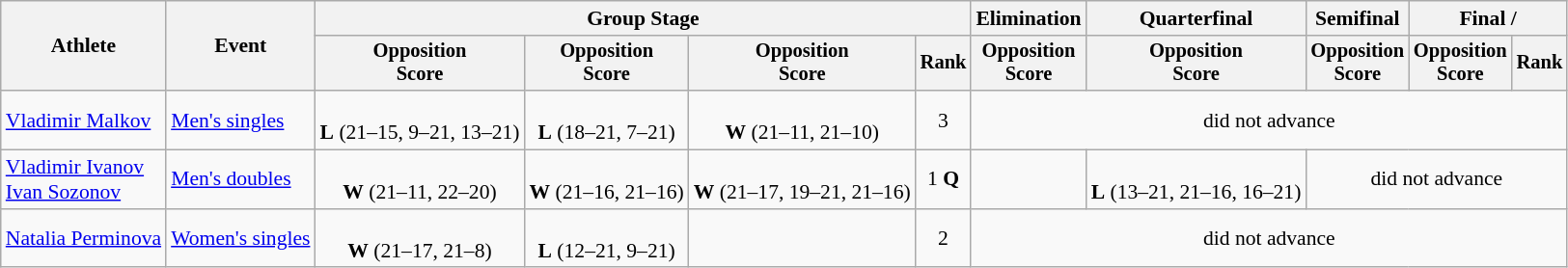<table class="wikitable" style="font-size:90%">
<tr>
<th rowspan=2>Athlete</th>
<th rowspan=2>Event</th>
<th colspan=4>Group Stage</th>
<th>Elimination</th>
<th>Quarterfinal</th>
<th>Semifinal</th>
<th colspan=2>Final / </th>
</tr>
<tr style="font-size:95%">
<th>Opposition<br>Score</th>
<th>Opposition<br>Score</th>
<th>Opposition<br>Score</th>
<th>Rank</th>
<th>Opposition<br>Score</th>
<th>Opposition<br>Score</th>
<th>Opposition<br>Score</th>
<th>Opposition<br>Score</th>
<th>Rank</th>
</tr>
<tr align=center>
<td align=left><a href='#'>Vladimir Malkov</a></td>
<td align=left><a href='#'>Men's singles</a></td>
<td><br><strong>L</strong> (21–15, 9–21, 13–21)</td>
<td><br><strong>L</strong> (18–21, 7–21)</td>
<td><br><strong>W</strong> (21–11, 21–10)</td>
<td>3</td>
<td colspan=5>did not advance</td>
</tr>
<tr align=center>
<td align=left><a href='#'>Vladimir Ivanov</a><br><a href='#'>Ivan Sozonov</a></td>
<td align=left><a href='#'>Men's doubles</a></td>
<td><br><strong>W</strong> (21–11, 22–20)</td>
<td><br><strong>W</strong> (21–16, 21–16)</td>
<td><br><strong>W</strong> (21–17, 19–21, 21–16)</td>
<td>1 <strong>Q</strong></td>
<td></td>
<td><br><strong>L</strong> (13–21, 21–16, 16–21)</td>
<td colspan=3>did not advance</td>
</tr>
<tr align=center>
<td align=left><a href='#'>Natalia Perminova</a></td>
<td align=left><a href='#'>Women's singles</a></td>
<td><br><strong>W</strong> (21–17, 21–8)</td>
<td><br><strong>L</strong> (12–21, 9–21)</td>
<td></td>
<td>2</td>
<td colspan=5>did not advance</td>
</tr>
</table>
